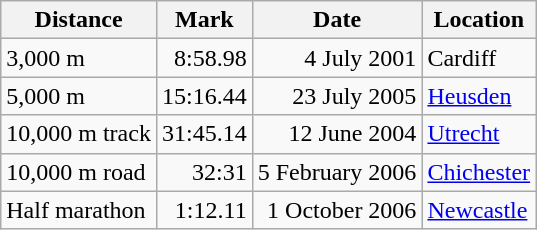<table class="wikitable" |]>
<tr>
<th>Distance</th>
<th>Mark</th>
<th>Date</th>
<th>Location</th>
</tr>
<tr>
<td>3,000 m</td>
<td align=right>8:58.98</td>
<td align=right>4 July 2001</td>
<td>Cardiff</td>
</tr>
<tr>
<td>5,000 m</td>
<td align=right>15:16.44</td>
<td align=right>23 July 2005</td>
<td><a href='#'>Heusden</a></td>
</tr>
<tr>
<td>10,000 m track</td>
<td align=right>31:45.14</td>
<td align=right>12 June 2004</td>
<td><a href='#'>Utrecht</a></td>
</tr>
<tr>
<td>10,000 m road</td>
<td align=right>32:31</td>
<td align=right>5 February 2006</td>
<td><a href='#'>Chichester</a></td>
</tr>
<tr>
<td>Half marathon</td>
<td align=right>1:12.11</td>
<td align=right>1 October 2006</td>
<td><a href='#'>Newcastle</a></td>
</tr>
</table>
